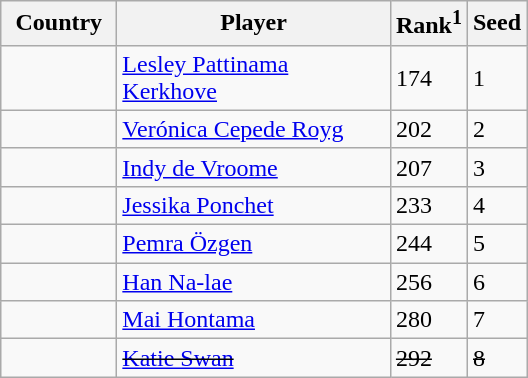<table class="sortable wikitable">
<tr>
<th width="70">Country</th>
<th width="175">Player</th>
<th>Rank<sup>1</sup></th>
<th>Seed</th>
</tr>
<tr>
<td></td>
<td><a href='#'>Lesley Pattinama Kerkhove</a></td>
<td>174</td>
<td>1</td>
</tr>
<tr>
<td></td>
<td><a href='#'>Verónica Cepede Royg</a></td>
<td>202</td>
<td>2</td>
</tr>
<tr>
<td></td>
<td><a href='#'>Indy de Vroome</a></td>
<td>207</td>
<td>3</td>
</tr>
<tr>
<td></td>
<td><a href='#'>Jessika Ponchet</a></td>
<td>233</td>
<td>4</td>
</tr>
<tr>
<td></td>
<td><a href='#'>Pemra Özgen</a></td>
<td>244</td>
<td>5</td>
</tr>
<tr>
<td></td>
<td><a href='#'>Han Na-lae</a></td>
<td>256</td>
<td>6</td>
</tr>
<tr>
<td></td>
<td><a href='#'>Mai Hontama</a></td>
<td>280</td>
<td>7</td>
</tr>
<tr>
<td><s></s></td>
<td><s><a href='#'>Katie Swan</a></s></td>
<td><s>292</s></td>
<td><s>8</s></td>
</tr>
</table>
